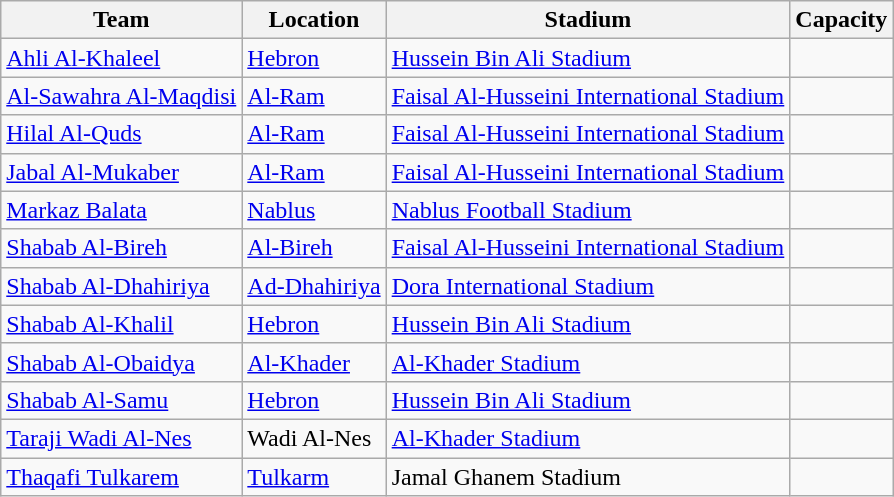<table class="wikitable sortable">
<tr>
<th>Team</th>
<th>Location</th>
<th>Stadium</th>
<th>Capacity</th>
</tr>
<tr>
<td><a href='#'>Ahli Al-Khaleel</a></td>
<td><a href='#'>Hebron</a></td>
<td><a href='#'>Hussein Bin Ali Stadium</a></td>
<td style="text-align:center"></td>
</tr>
<tr>
<td><a href='#'>Al-Sawahra Al-Maqdisi</a></td>
<td><a href='#'>Al-Ram</a></td>
<td><a href='#'>Faisal Al-Husseini International Stadium</a></td>
<td style="text-align:center"></td>
</tr>
<tr>
<td><a href='#'>Hilal Al-Quds</a></td>
<td><a href='#'>Al-Ram</a></td>
<td><a href='#'>Faisal Al-Husseini International Stadium</a></td>
<td style="text-align:center"></td>
</tr>
<tr>
<td><a href='#'>Jabal Al-Mukaber</a></td>
<td><a href='#'>Al-Ram</a></td>
<td><a href='#'>Faisal Al-Husseini International Stadium</a></td>
<td style="text-align:center"></td>
</tr>
<tr>
<td><a href='#'>Markaz Balata</a></td>
<td><a href='#'>Nablus</a></td>
<td><a href='#'>Nablus Football Stadium</a></td>
<td style="text-align:center"></td>
</tr>
<tr>
<td><a href='#'>Shabab Al-Bireh</a></td>
<td><a href='#'>Al-Bireh</a></td>
<td><a href='#'>Faisal Al-Husseini International Stadium</a></td>
<td style="text-align:center"></td>
</tr>
<tr>
<td><a href='#'>Shabab Al-Dhahiriya</a></td>
<td><a href='#'>Ad-Dhahiriya</a></td>
<td><a href='#'>Dora International Stadium</a></td>
<td style="text-align:center"></td>
</tr>
<tr>
<td><a href='#'>Shabab Al-Khalil</a></td>
<td><a href='#'>Hebron</a></td>
<td><a href='#'>Hussein Bin Ali Stadium</a></td>
<td style="text-align:center"></td>
</tr>
<tr>
<td><a href='#'>Shabab Al-Obaidya</a></td>
<td><a href='#'>Al-Khader</a></td>
<td><a href='#'>Al-Khader Stadium</a></td>
<td style="text-align:center"></td>
</tr>
<tr>
<td><a href='#'>Shabab Al-Samu</a></td>
<td><a href='#'>Hebron</a></td>
<td><a href='#'>Hussein Bin Ali Stadium</a></td>
<td style="text-align:center"></td>
</tr>
<tr>
<td><a href='#'>Taraji Wadi Al-Nes</a></td>
<td>Wadi Al-Nes</td>
<td><a href='#'>Al-Khader Stadium</a></td>
<td style="text-align:center"></td>
</tr>
<tr>
<td><a href='#'>Thaqafi Tulkarem</a></td>
<td><a href='#'>Tulkarm</a></td>
<td>Jamal Ghanem Stadium</td>
<td style="text-align:center"></td>
</tr>
</table>
